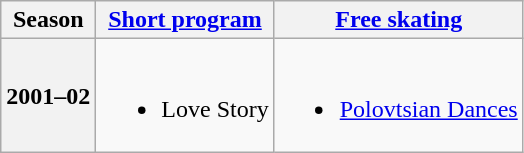<table class="wikitable" style="text-align:center">
<tr>
<th>Season</th>
<th><a href='#'>Short program</a></th>
<th><a href='#'>Free skating</a></th>
</tr>
<tr>
<th>2001–02 <br> </th>
<td><br><ul><li>Love Story <br></li></ul></td>
<td><br><ul><li><a href='#'>Polovtsian Dances</a> <br></li></ul></td>
</tr>
</table>
